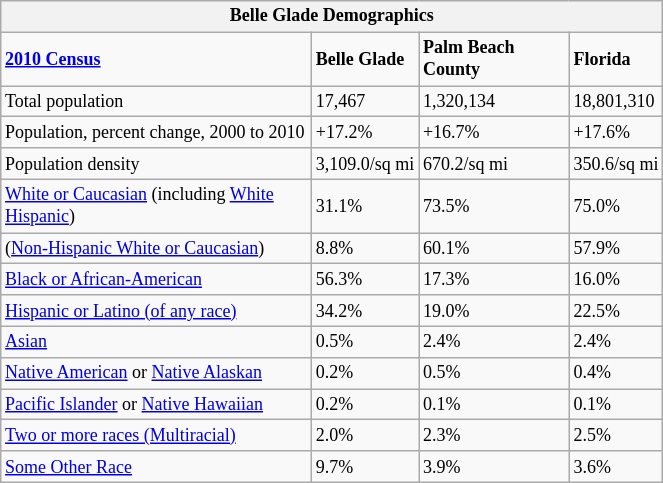<table class="wikitable" style="float: left; margin-right: 2em; width: 35%; font-size: 75%;">
<tr>
<th colspan=4><strong>Belle Glade Demographics</strong></th>
</tr>
<tr>
<td><strong><a href='#'>2010 Census</a></strong></td>
<td><strong>Belle Glade</strong></td>
<td><strong>Palm Beach County</strong></td>
<td><strong>Florida</strong></td>
</tr>
<tr>
<td>Total population</td>
<td>17,467</td>
<td>1,320,134</td>
<td>18,801,310</td>
</tr>
<tr>
<td>Population, percent change, 2000 to 2010</td>
<td>+17.2%</td>
<td>+16.7%</td>
<td>+17.6%</td>
</tr>
<tr>
<td>Population density</td>
<td>3,109.0/sq mi</td>
<td>670.2/sq mi</td>
<td>350.6/sq mi</td>
</tr>
<tr>
<td><a href='#'>White or Caucasian</a> (including <a href='#'>White Hispanic</a>)</td>
<td>31.1%</td>
<td>73.5%</td>
<td>75.0%</td>
</tr>
<tr>
<td>(<a href='#'>Non-Hispanic White or Caucasian</a>)</td>
<td>8.8%</td>
<td>60.1%</td>
<td>57.9%</td>
</tr>
<tr>
<td><a href='#'>Black or African-American</a></td>
<td>56.3%</td>
<td>17.3%</td>
<td>16.0%</td>
</tr>
<tr>
<td><a href='#'>Hispanic or Latino (of any race)</a></td>
<td>34.2%</td>
<td>19.0%</td>
<td>22.5%</td>
</tr>
<tr>
<td><a href='#'>Asian</a></td>
<td>0.5%</td>
<td>2.4%</td>
<td>2.4%</td>
</tr>
<tr>
<td><a href='#'>Native American</a> or <a href='#'>Native Alaskan</a></td>
<td>0.2%</td>
<td>0.5%</td>
<td>0.4%</td>
</tr>
<tr>
<td><a href='#'>Pacific Islander</a> or <a href='#'>Native Hawaiian</a></td>
<td>0.2%</td>
<td>0.1%</td>
<td>0.1%</td>
</tr>
<tr>
<td><a href='#'>Two or more races (Multiracial)</a></td>
<td>2.0%</td>
<td>2.3%</td>
<td>2.5%</td>
</tr>
<tr>
<td><a href='#'>Some Other Race</a></td>
<td>9.7%</td>
<td>3.9%</td>
<td>3.6%</td>
</tr>
</table>
